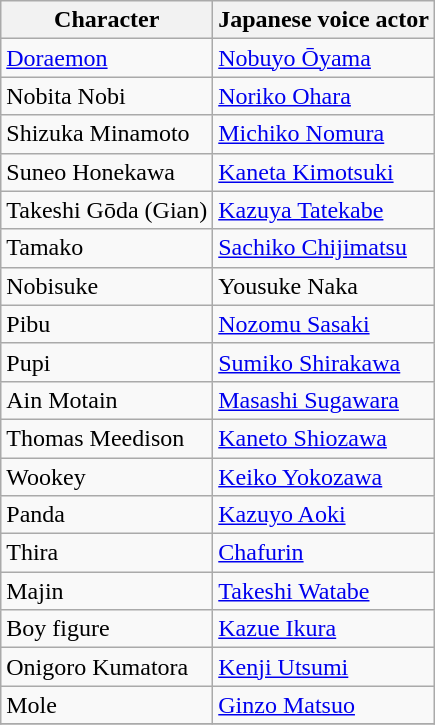<table class = "wikitable">
<tr>
<th>Character</th>
<th>Japanese voice actor</th>
</tr>
<tr>
<td><a href='#'>Doraemon</a></td>
<td><a href='#'>Nobuyo Ōyama</a></td>
</tr>
<tr>
<td>Nobita Nobi</td>
<td><a href='#'>Noriko Ohara</a></td>
</tr>
<tr>
<td>Shizuka Minamoto</td>
<td><a href='#'>Michiko Nomura</a></td>
</tr>
<tr>
<td>Suneo Honekawa</td>
<td><a href='#'>Kaneta Kimotsuki</a></td>
</tr>
<tr>
<td>Takeshi Gōda (Gian)</td>
<td><a href='#'>Kazuya Tatekabe</a></td>
</tr>
<tr>
<td>Tamako</td>
<td><a href='#'>Sachiko Chijimatsu</a></td>
</tr>
<tr>
<td>Nobisuke</td>
<td>Yousuke Naka</td>
</tr>
<tr>
<td>Pibu</td>
<td><a href='#'>Nozomu Sasaki</a></td>
</tr>
<tr>
<td>Pupi</td>
<td><a href='#'>Sumiko Shirakawa</a></td>
</tr>
<tr>
<td>Ain Motain</td>
<td><a href='#'>Masashi Sugawara</a></td>
</tr>
<tr>
<td>Thomas Meedison</td>
<td><a href='#'>Kaneto Shiozawa</a></td>
</tr>
<tr>
<td>Wookey</td>
<td><a href='#'>Keiko Yokozawa</a></td>
</tr>
<tr>
<td>Panda</td>
<td><a href='#'>Kazuyo Aoki</a></td>
</tr>
<tr>
<td>Thira</td>
<td><a href='#'>Chafurin</a></td>
</tr>
<tr>
<td>Majin</td>
<td><a href='#'>Takeshi Watabe</a></td>
</tr>
<tr>
<td>Boy figure</td>
<td><a href='#'>Kazue Ikura</a></td>
</tr>
<tr>
<td>Onigoro Kumatora</td>
<td><a href='#'>Kenji Utsumi</a></td>
</tr>
<tr>
<td>Mole</td>
<td><a href='#'>Ginzo Matsuo</a></td>
</tr>
<tr>
</tr>
</table>
